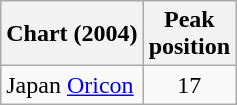<table class="wikitable">
<tr>
<th>Chart (2004)</th>
<th>Peak<br>position</th>
</tr>
<tr>
<td>Japan <a href='#'>Oricon</a></td>
<td align="center">17</td>
</tr>
</table>
